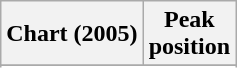<table class="wikitable sortable plainrowheaders" style="text-align:center">
<tr>
<th scope="col">Chart (2005)</th>
<th scope="col">Peak<br> position</th>
</tr>
<tr>
</tr>
<tr>
</tr>
</table>
